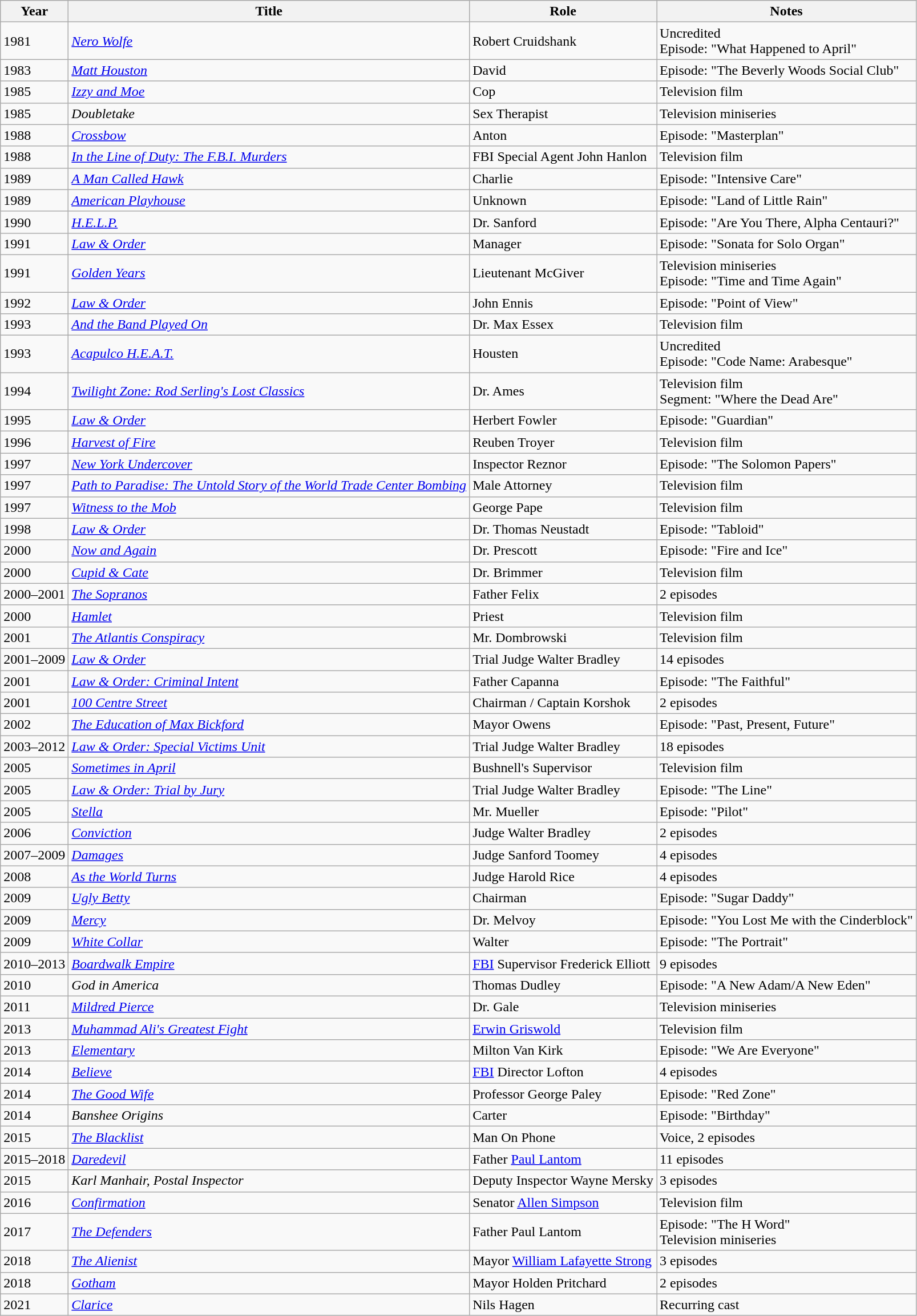<table class="wikitable sortable">
<tr>
<th>Year</th>
<th>Title</th>
<th>Role</th>
<th>Notes</th>
</tr>
<tr>
<td>1981</td>
<td><em><a href='#'>Nero Wolfe</a></em></td>
<td>Robert Cruidshank</td>
<td>Uncredited<br>Episode: "What Happened to April"</td>
</tr>
<tr>
<td>1983</td>
<td><em><a href='#'>Matt Houston</a></em></td>
<td>David</td>
<td>Episode: "The Beverly Woods Social Club"</td>
</tr>
<tr>
<td>1985</td>
<td><em><a href='#'>Izzy and Moe</a></em></td>
<td>Cop</td>
<td>Television film</td>
</tr>
<tr>
<td>1985</td>
<td><em>Doubletake</em></td>
<td>Sex Therapist</td>
<td>Television miniseries</td>
</tr>
<tr>
<td>1988</td>
<td><em><a href='#'>Crossbow</a></em></td>
<td>Anton</td>
<td>Episode: "Masterplan"</td>
</tr>
<tr>
<td>1988</td>
<td><em><a href='#'>In the Line of Duty: The F.B.I. Murders</a></em></td>
<td>FBI Special Agent John Hanlon</td>
<td>Television film</td>
</tr>
<tr>
<td>1989</td>
<td><em><a href='#'>A Man Called Hawk</a></em></td>
<td>Charlie</td>
<td>Episode: "Intensive Care"</td>
</tr>
<tr>
<td>1989</td>
<td><em><a href='#'>American Playhouse</a></em></td>
<td>Unknown</td>
<td>Episode: "Land of Little Rain"</td>
</tr>
<tr>
<td>1990</td>
<td><em><a href='#'>H.E.L.P.</a></em></td>
<td>Dr. Sanford</td>
<td>Episode: "Are You There, Alpha Centauri?"</td>
</tr>
<tr>
<td>1991</td>
<td><em><a href='#'>Law & Order</a></em></td>
<td>Manager</td>
<td>Episode: "Sonata for Solo Organ"</td>
</tr>
<tr>
<td>1991</td>
<td><em><a href='#'>Golden Years</a></em></td>
<td>Lieutenant McGiver</td>
<td>Television miniseries<br>Episode: "Time and Time Again"</td>
</tr>
<tr>
<td>1992</td>
<td><em><a href='#'>Law & Order</a></em></td>
<td>John Ennis</td>
<td>Episode: "Point of View"</td>
</tr>
<tr>
<td>1993</td>
<td><em><a href='#'>And the Band Played On</a></em></td>
<td>Dr. Max Essex</td>
<td>Television film</td>
</tr>
<tr>
<td>1993</td>
<td><em><a href='#'>Acapulco H.E.A.T.</a></em></td>
<td>Housten</td>
<td>Uncredited<br>Episode: "Code Name: Arabesque"</td>
</tr>
<tr>
<td>1994</td>
<td><em><a href='#'>Twilight Zone: Rod Serling's Lost Classics</a></em></td>
<td>Dr. Ames</td>
<td>Television film<br>Segment: "Where the Dead Are"</td>
</tr>
<tr>
<td>1995</td>
<td><em><a href='#'>Law & Order</a></em></td>
<td>Herbert Fowler</td>
<td>Episode: "Guardian"</td>
</tr>
<tr>
<td>1996</td>
<td><em><a href='#'>Harvest of Fire</a></em></td>
<td>Reuben Troyer</td>
<td>Television film</td>
</tr>
<tr>
<td>1997</td>
<td><em><a href='#'>New York Undercover</a></em></td>
<td>Inspector Reznor</td>
<td>Episode: "The Solomon Papers"</td>
</tr>
<tr>
<td>1997</td>
<td><em><a href='#'>Path to Paradise: The Untold Story of the World Trade Center Bombing</a></em></td>
<td>Male Attorney</td>
<td>Television film</td>
</tr>
<tr>
<td>1997</td>
<td><em><a href='#'>Witness to the Mob</a></em></td>
<td>George Pape</td>
<td>Television film</td>
</tr>
<tr>
<td>1998</td>
<td><em><a href='#'>Law & Order</a></em></td>
<td>Dr. Thomas Neustadt</td>
<td>Episode: "Tabloid"</td>
</tr>
<tr>
<td>2000</td>
<td><em><a href='#'>Now and Again</a></em></td>
<td>Dr. Prescott</td>
<td>Episode: "Fire and Ice"</td>
</tr>
<tr>
<td>2000</td>
<td><em><a href='#'>Cupid & Cate</a></em></td>
<td>Dr. Brimmer</td>
<td>Television film</td>
</tr>
<tr>
<td>2000–2001</td>
<td><em><a href='#'>The Sopranos</a></em></td>
<td>Father Felix</td>
<td>2 episodes</td>
</tr>
<tr>
<td>2000</td>
<td><em><a href='#'>Hamlet</a></em></td>
<td>Priest</td>
<td>Television film</td>
</tr>
<tr>
<td>2001</td>
<td><em><a href='#'>The Atlantis Conspiracy</a></em></td>
<td>Mr. Dombrowski</td>
<td>Television film</td>
</tr>
<tr>
<td>2001–2009</td>
<td><em><a href='#'>Law & Order</a></em></td>
<td>Trial Judge Walter Bradley</td>
<td>14 episodes</td>
</tr>
<tr>
<td>2001</td>
<td><em><a href='#'>Law & Order: Criminal Intent</a></em></td>
<td>Father Capanna</td>
<td>Episode: "The Faithful"</td>
</tr>
<tr>
<td>2001</td>
<td><em><a href='#'>100 Centre Street</a></em></td>
<td>Chairman / Captain Korshok</td>
<td>2 episodes</td>
</tr>
<tr>
<td>2002</td>
<td><em><a href='#'>The Education of Max Bickford</a></em></td>
<td>Mayor Owens</td>
<td>Episode: "Past, Present, Future"</td>
</tr>
<tr>
<td>2003–2012</td>
<td><em><a href='#'>Law & Order: Special Victims Unit</a></em></td>
<td>Trial Judge Walter Bradley</td>
<td>18 episodes</td>
</tr>
<tr>
<td>2005</td>
<td><em><a href='#'>Sometimes in April</a></em></td>
<td>Bushnell's Supervisor</td>
<td>Television film</td>
</tr>
<tr>
<td>2005</td>
<td><em><a href='#'>Law & Order: Trial by Jury</a></em></td>
<td>Trial Judge Walter Bradley</td>
<td>Episode: "The Line"</td>
</tr>
<tr>
<td>2005</td>
<td><em><a href='#'>Stella</a></em></td>
<td>Mr. Mueller</td>
<td>Episode: "Pilot"</td>
</tr>
<tr>
<td>2006</td>
<td><em><a href='#'>Conviction</a></em></td>
<td>Judge Walter Bradley</td>
<td>2 episodes</td>
</tr>
<tr>
<td>2007–2009</td>
<td><em><a href='#'>Damages</a></em></td>
<td>Judge Sanford Toomey</td>
<td>4 episodes</td>
</tr>
<tr>
<td>2008</td>
<td><em><a href='#'>As the World Turns</a></em></td>
<td>Judge Harold Rice</td>
<td>4 episodes</td>
</tr>
<tr>
<td>2009</td>
<td><em><a href='#'>Ugly Betty</a></em></td>
<td>Chairman</td>
<td>Episode: "Sugar Daddy"</td>
</tr>
<tr>
<td>2009</td>
<td><em><a href='#'>Mercy</a></em></td>
<td>Dr. Melvoy</td>
<td>Episode: "You Lost Me with the Cinderblock"</td>
</tr>
<tr>
<td>2009</td>
<td><em><a href='#'>White Collar</a></em></td>
<td>Walter</td>
<td>Episode: "The Portrait"</td>
</tr>
<tr>
<td>2010–2013</td>
<td><em><a href='#'>Boardwalk Empire</a></em></td>
<td><a href='#'>FBI</a> Supervisor Frederick Elliott</td>
<td>9 episodes</td>
</tr>
<tr>
<td>2010</td>
<td><em>God in America</em></td>
<td>Thomas Dudley</td>
<td>Episode: "A New Adam/A New Eden"</td>
</tr>
<tr>
<td>2011</td>
<td><em><a href='#'>Mildred Pierce</a></em></td>
<td>Dr. Gale</td>
<td>Television miniseries</td>
</tr>
<tr>
<td>2013</td>
<td><em><a href='#'>Muhammad Ali's Greatest Fight</a></em></td>
<td><a href='#'>Erwin Griswold</a></td>
<td>Television film</td>
</tr>
<tr>
<td>2013</td>
<td><em><a href='#'>Elementary</a></em></td>
<td>Milton Van Kirk</td>
<td>Episode: "We Are Everyone"</td>
</tr>
<tr>
<td>2014</td>
<td><em><a href='#'>Believe</a></em></td>
<td><a href='#'>FBI</a> Director Lofton</td>
<td>4 episodes</td>
</tr>
<tr>
<td>2014</td>
<td><em><a href='#'>The Good Wife</a></em></td>
<td>Professor George Paley</td>
<td>Episode: "Red Zone"</td>
</tr>
<tr>
<td>2014</td>
<td><em>Banshee Origins</em></td>
<td>Carter</td>
<td>Episode: "Birthday"</td>
</tr>
<tr>
<td>2015</td>
<td><em><a href='#'>The Blacklist</a></em></td>
<td>Man On Phone</td>
<td>Voice, 2 episodes</td>
</tr>
<tr>
<td>2015–2018</td>
<td><em><a href='#'>Daredevil</a></em></td>
<td>Father <a href='#'>Paul Lantom</a></td>
<td>11 episodes</td>
</tr>
<tr>
<td>2015</td>
<td><em>Karl Manhair, Postal Inspector</em></td>
<td>Deputy Inspector Wayne Mersky</td>
<td>3 episodes</td>
</tr>
<tr>
<td>2016</td>
<td><em><a href='#'>Confirmation</a></em></td>
<td>Senator <a href='#'>Allen Simpson</a></td>
<td>Television film</td>
</tr>
<tr>
<td>2017</td>
<td><em><a href='#'>The Defenders</a></em></td>
<td>Father Paul Lantom</td>
<td>Episode: "The H Word"<br>Television miniseries</td>
</tr>
<tr>
<td>2018</td>
<td><em><a href='#'>The Alienist</a></em></td>
<td>Mayor <a href='#'>William Lafayette Strong</a></td>
<td>3 episodes</td>
</tr>
<tr>
<td>2018</td>
<td><em><a href='#'>Gotham</a></em></td>
<td>Mayor Holden Pritchard</td>
<td>2 episodes</td>
</tr>
<tr>
<td>2021</td>
<td><em><a href='#'>Clarice</a></em></td>
<td>Nils Hagen</td>
<td>Recurring cast</td>
</tr>
</table>
